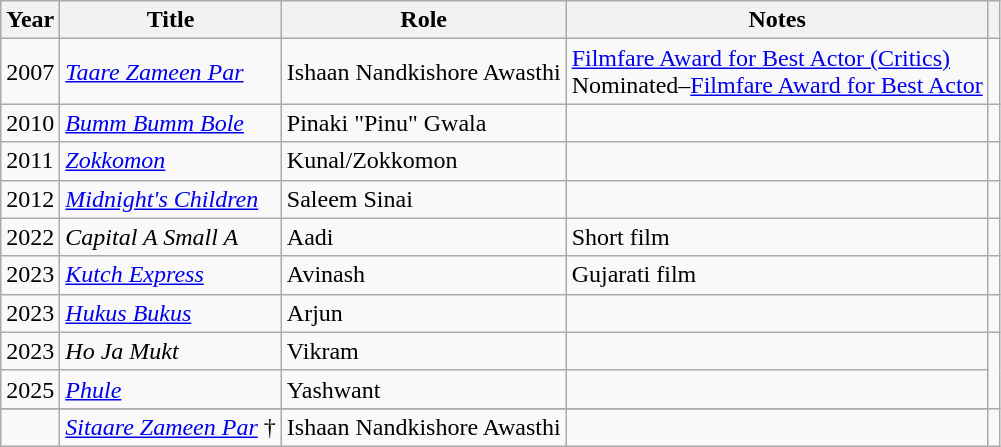<table class="wikitable sortable">
<tr>
<th>Year</th>
<th>Title</th>
<th>Role</th>
<th>Notes</th>
<th scope="col" class="unsortable"></th>
</tr>
<tr>
<td>2007</td>
<td><em><a href='#'>Taare Zameen Par</a></em></td>
<td>Ishaan Nandkishore Awasthi</td>
<td><a href='#'>Filmfare Award for Best Actor (Critics)</a> <br>Nominated–<a href='#'>Filmfare Award for Best Actor</a></td>
<td></td>
</tr>
<tr>
<td>2010</td>
<td><em><a href='#'>Bumm Bumm Bole</a></em></td>
<td>Pinaki "Pinu" Gwala</td>
<td></td>
<td></td>
</tr>
<tr>
<td>2011</td>
<td><em><a href='#'>Zokkomon</a></em></td>
<td>Kunal/Zokkomon</td>
<td></td>
<td></td>
</tr>
<tr>
<td>2012</td>
<td><em><a href='#'>Midnight's Children</a></em></td>
<td>Saleem Sinai</td>
<td></td>
<td></td>
</tr>
<tr>
<td>2022</td>
<td><em>Capital A Small A</em></td>
<td>Aadi</td>
<td>Short film</td>
<td></td>
</tr>
<tr>
<td>2023</td>
<td><em><a href='#'>Kutch Express</a></em></td>
<td>Avinash</td>
<td>Gujarati film</td>
<td></td>
</tr>
<tr>
<td>2023</td>
<td><em><a href='#'>Hukus Bukus</a></em></td>
<td>Arjun</td>
<td></td>
<td></td>
</tr>
<tr>
<td>2023</td>
<td><em>Ho Ja Mukt</em></td>
<td>Vikram</td>
<td></td>
</tr>
<tr>
<td>2025</td>
<td><em><a href='#'>Phule</a></em></td>
<td>Yashwant</td>
<td></td>
</tr>
<tr>
</tr>
<tr>
<td></td>
<td><em><a href='#'>Sitaare Zameen Par</a></em> <abbr>†</abbr></td>
<td>Ishaan Nandkishore Awasthi</td>
<td></td>
<td></td>
</tr>
</table>
